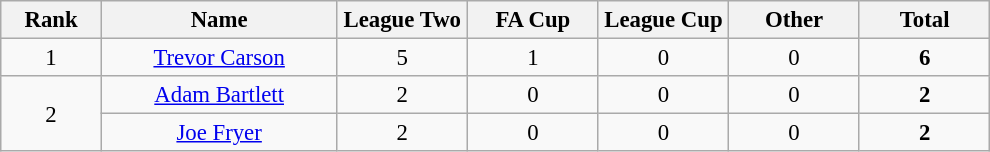<table class="wikitable" style="font-size: 95%; text-align: center;">
<tr>
<th width=60>Rank</th>
<th width=150>Name</th>
<th width=80>League Two</th>
<th width=80>FA Cup</th>
<th width=80>League Cup</th>
<th width=80>Other</th>
<th width=80>Total</th>
</tr>
<tr>
<td>1</td>
<td><a href='#'>Trevor Carson</a></td>
<td>5</td>
<td>1</td>
<td>0</td>
<td>0</td>
<td><strong>6</strong></td>
</tr>
<tr>
<td rowspan=2>2</td>
<td><a href='#'>Adam Bartlett</a></td>
<td>2</td>
<td>0</td>
<td>0</td>
<td>0</td>
<td><strong>2</strong></td>
</tr>
<tr>
<td><a href='#'>Joe Fryer</a></td>
<td>2</td>
<td>0</td>
<td>0</td>
<td>0</td>
<td><strong>2</strong></td>
</tr>
</table>
